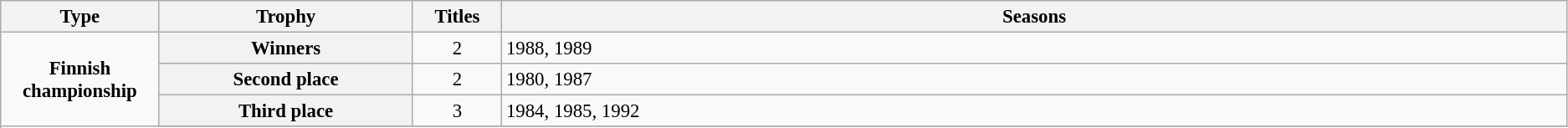<table class="wikitable plainrowheaders" style="font-size:95%; text-align:center;">
<tr>
<th style="width: 1%;">Type</th>
<th style="width: 5%;">Trophy</th>
<th style="width: 1%;">Titles</th>
<th style="width: 21%;">Seasons</th>
</tr>
<tr>
<td scope="rowgroup" rowspan="4"><strong>Finnish championship</strong></td>
<th scope="row">Winners</th>
<td>2</td>
<td align="left">1988, 1989</td>
</tr>
<tr>
<th scope="row">Second place</th>
<td>2</td>
<td align="left">1980, 1987</td>
</tr>
<tr>
<th scope="row">Third place</th>
<td>3</td>
<td align="left">1984, 1985, 1992</td>
</tr>
<tr>
</tr>
</table>
